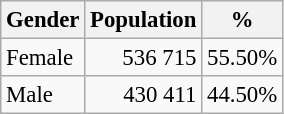<table class="wikitable" style="font-size: 95%; text-align: right">
<tr>
<th>Gender</th>
<th>Population</th>
<th>%</th>
</tr>
<tr>
<td align=left>Female</td>
<td>536 715</td>
<td>55.50%</td>
</tr>
<tr>
<td align=left>Male</td>
<td>430 411</td>
<td>44.50%</td>
</tr>
</table>
